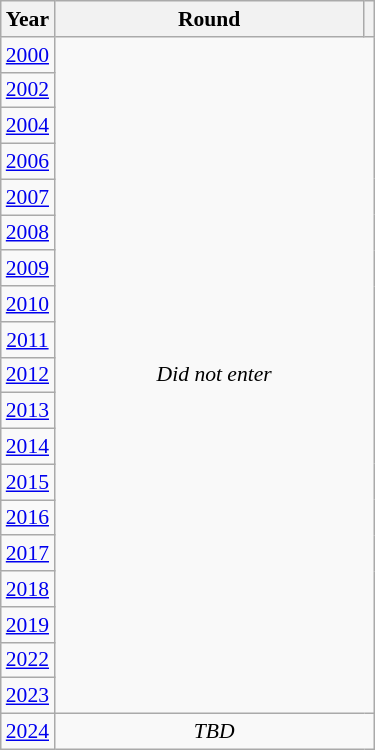<table class="wikitable" style="text-align: center; font-size:90%">
<tr>
<th>Year</th>
<th style="width:200px">Round</th>
<th></th>
</tr>
<tr>
<td><a href='#'>2000</a></td>
<td colspan="2" rowspan="19"><em>Did not enter</em></td>
</tr>
<tr>
<td><a href='#'>2002</a></td>
</tr>
<tr>
<td><a href='#'>2004</a></td>
</tr>
<tr>
<td><a href='#'>2006</a></td>
</tr>
<tr>
<td><a href='#'>2007</a></td>
</tr>
<tr>
<td><a href='#'>2008</a></td>
</tr>
<tr>
<td><a href='#'>2009</a></td>
</tr>
<tr>
<td><a href='#'>2010</a></td>
</tr>
<tr>
<td><a href='#'>2011</a></td>
</tr>
<tr>
<td><a href='#'>2012</a></td>
</tr>
<tr>
<td><a href='#'>2013</a></td>
</tr>
<tr>
<td><a href='#'>2014</a></td>
</tr>
<tr>
<td><a href='#'>2015</a></td>
</tr>
<tr>
<td><a href='#'>2016</a></td>
</tr>
<tr>
<td><a href='#'>2017</a></td>
</tr>
<tr>
<td><a href='#'>2018</a></td>
</tr>
<tr>
<td><a href='#'>2019</a></td>
</tr>
<tr>
<td><a href='#'>2022</a></td>
</tr>
<tr>
<td><a href='#'>2023</a></td>
</tr>
<tr>
<td><a href='#'>2024</a></td>
<td colspan="2"><em>TBD</em></td>
</tr>
</table>
